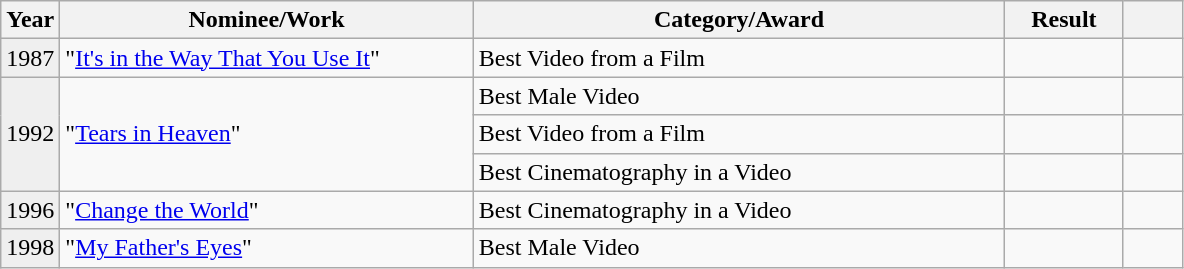<table class="wikitable">
<tr>
<th width=5%>Year</th>
<th width=35%>Nominee/Work</th>
<th width=45%>Category/Award</th>
<th width=10%>Result</th>
<th width=5%></th>
</tr>
<tr>
<td bgcolor="#efefef">1987</td>
<td>"<a href='#'>It's in the Way That You Use It</a>"</td>
<td>Best Video from a Film</td>
<td></td>
<td style="text-align:center;"></td>
</tr>
<tr>
<td rowspan="3" bgcolor="#efefef">1992</td>
<td rowspan="3">"<a href='#'>Tears in Heaven</a>"</td>
<td>Best Male Video</td>
<td></td>
<td style="text-align:center;"></td>
</tr>
<tr>
<td>Best Video from a Film</td>
<td></td>
<td style="text-align:center;"></td>
</tr>
<tr>
<td>Best Cinematography in a Video</td>
<td></td>
<td style="text-align:center;"></td>
</tr>
<tr>
<td bgcolor="#efefef">1996</td>
<td>"<a href='#'>Change the World</a>"</td>
<td>Best Cinematography in a Video</td>
<td></td>
<td style="text-align:center;"></td>
</tr>
<tr>
<td bgcolor="#efefef">1998</td>
<td>"<a href='#'>My Father's Eyes</a>"</td>
<td>Best Male Video</td>
<td></td>
<td style="text-align:center;"></td>
</tr>
</table>
